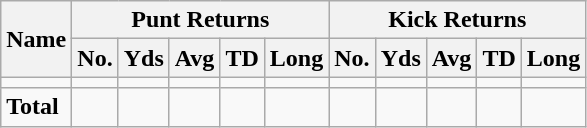<table class="wikitable" style="white-space:nowrap;">
<tr>
<th rowspan="2">Name</th>
<th colspan="5">Punt Returns</th>
<th colspan="5">Kick Returns</th>
</tr>
<tr>
<th>No.</th>
<th>Yds</th>
<th>Avg</th>
<th>TD</th>
<th>Long</th>
<th>No.</th>
<th>Yds</th>
<th>Avg</th>
<th>TD</th>
<th>Long</th>
</tr>
<tr>
<td></td>
<td></td>
<td></td>
<td></td>
<td></td>
<td></td>
<td></td>
<td></td>
<td></td>
<td></td>
<td></td>
</tr>
<tr>
<td><strong>Total</strong></td>
<td></td>
<td></td>
<td></td>
<td></td>
<td></td>
<td></td>
<td></td>
<td></td>
<td></td>
<td></td>
</tr>
</table>
